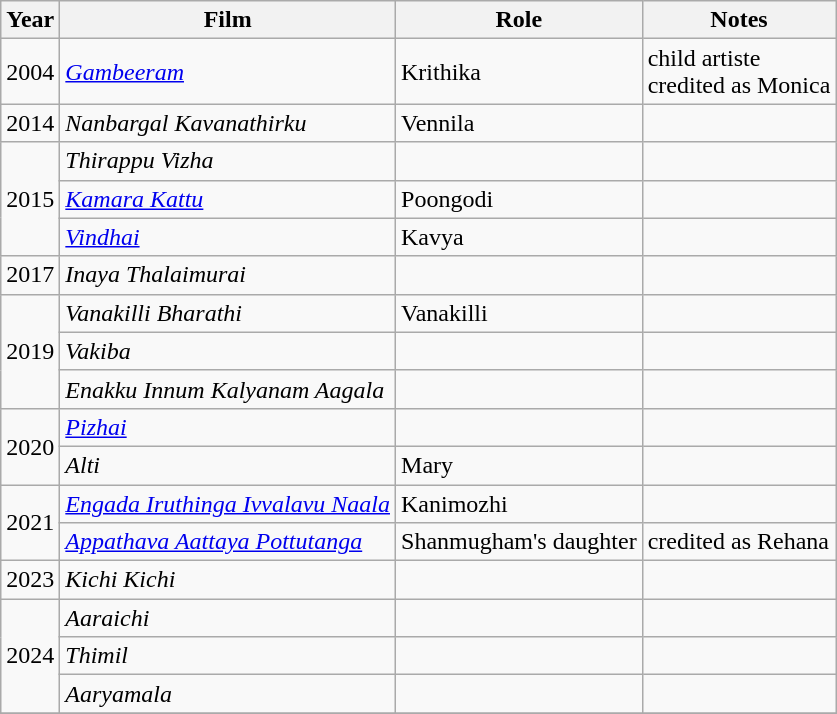<table class="wikitable sortable">
<tr>
<th>Year</th>
<th>Film</th>
<th>Role</th>
<th>Notes</th>
</tr>
<tr>
<td>2004</td>
<td><em><a href='#'>Gambeeram</a></em></td>
<td>Krithika</td>
<td>child artiste<br>credited as Monica</td>
</tr>
<tr>
<td>2014</td>
<td><em>Nanbargal Kavanathirku</em></td>
<td>Vennila</td>
<td></td>
</tr>
<tr>
<td rowspan="3">2015</td>
<td><em>Thirappu Vizha</em></td>
<td></td>
<td></td>
</tr>
<tr>
<td><em><a href='#'>Kamara Kattu</a></em></td>
<td>Poongodi</td>
<td></td>
</tr>
<tr>
<td><em><a href='#'>Vindhai</a></em></td>
<td>Kavya</td>
<td></td>
</tr>
<tr>
<td>2017</td>
<td><em>Inaya Thalaimurai</em></td>
<td></td>
<td></td>
</tr>
<tr>
<td rowspan="3">2019</td>
<td><em>Vanakilli Bharathi</em></td>
<td>Vanakilli</td>
<td></td>
</tr>
<tr>
<td><em>Vakiba</em></td>
<td></td>
<td></td>
</tr>
<tr>
<td><em>Enakku Innum Kalyanam Aagala</em></td>
<td></td>
<td></td>
</tr>
<tr>
<td rowspan="2">2020</td>
<td><em><a href='#'>Pizhai</a></em></td>
<td></td>
<td></td>
</tr>
<tr>
<td><em>Alti</em></td>
<td>Mary</td>
<td></td>
</tr>
<tr>
<td rowspan="2">2021</td>
<td><em><a href='#'>Engada Iruthinga Ivvalavu Naala</a></em></td>
<td>Kanimozhi</td>
<td></td>
</tr>
<tr>
<td><em><a href='#'>Appathava Aattaya Pottutanga</a></em></td>
<td>Shanmugham's daughter</td>
<td>credited as Rehana</td>
</tr>
<tr>
<td>2023</td>
<td><em>Kichi Kichi</em></td>
<td></td>
<td></td>
</tr>
<tr>
<td rowspan="3">2024</td>
<td><em>Aaraichi</em></td>
<td></td>
<td></td>
</tr>
<tr>
<td><em>Thimil</em></td>
<td></td>
<td></td>
</tr>
<tr>
<td><em>Aaryamala</em></td>
<td></td>
<td></td>
</tr>
<tr>
</tr>
</table>
